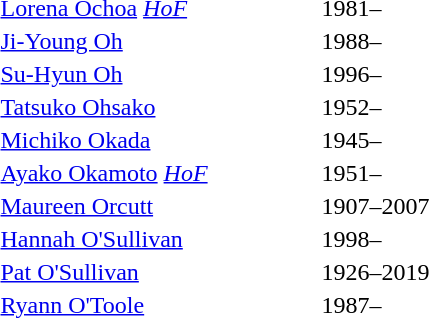<table>
<tr>
<td style="width:210px"> <a href='#'>Lorena Ochoa</a> <em><a href='#'><span>HoF</span></a></em></td>
<td>1981–</td>
</tr>
<tr>
<td> <a href='#'>Ji-Young Oh</a></td>
<td>1988–</td>
</tr>
<tr>
<td> <a href='#'>Su-Hyun Oh</a></td>
<td>1996–</td>
</tr>
<tr>
<td> <a href='#'>Tatsuko Ohsako</a></td>
<td>1952–</td>
</tr>
<tr>
<td> <a href='#'>Michiko Okada</a></td>
<td>1945–</td>
</tr>
<tr>
<td> <a href='#'>Ayako Okamoto</a> <em><a href='#'><span>HoF</span></a></em></td>
<td>1951–</td>
</tr>
<tr>
<td> <a href='#'>Maureen Orcutt</a></td>
<td>1907–2007</td>
</tr>
<tr>
<td> <a href='#'>Hannah O'Sullivan</a></td>
<td>1998–</td>
</tr>
<tr>
<td> <a href='#'>Pat O'Sullivan</a></td>
<td>1926–2019</td>
</tr>
<tr>
<td> <a href='#'>Ryann O'Toole</a></td>
<td>1987–</td>
</tr>
</table>
